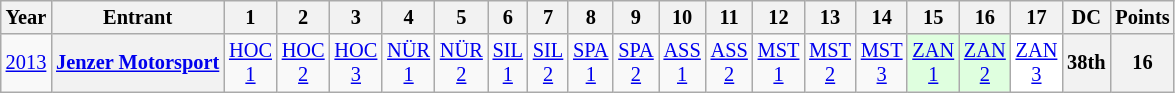<table class="wikitable" style="text-align:center; font-size:85%">
<tr>
<th>Year</th>
<th>Entrant</th>
<th>1</th>
<th>2</th>
<th>3</th>
<th>4</th>
<th>5</th>
<th>6</th>
<th>7</th>
<th>8</th>
<th>9</th>
<th>10</th>
<th>11</th>
<th>12</th>
<th>13</th>
<th>14</th>
<th>15</th>
<th>16</th>
<th>17</th>
<th>DC</th>
<th>Points</th>
</tr>
<tr>
<td><a href='#'>2013</a></td>
<th><a href='#'>Jenzer Motorsport</a></th>
<td style="background:#;"><a href='#'>HOC<br>1</a><br></td>
<td style="background:#;"><a href='#'>HOC<br>2</a><br></td>
<td style="background:#;"><a href='#'>HOC<br>3</a><br></td>
<td style="background:#;"><a href='#'>NÜR<br>1</a><br></td>
<td style="background:#;"><a href='#'>NÜR<br>2</a><br></td>
<td style="background:#;"><a href='#'>SIL<br>1</a><br></td>
<td style="background:#;"><a href='#'>SIL<br>2</a><br></td>
<td style="background:#;"><a href='#'>SPA<br>1</a><br></td>
<td style="background:#;"><a href='#'>SPA<br>2</a><br></td>
<td style="background:#;"><a href='#'>ASS<br>1</a><br></td>
<td style="background:#;"><a href='#'>ASS<br>2</a><br></td>
<td style="background:#;"><a href='#'>MST<br>1</a><br></td>
<td style="background:#;"><a href='#'>MST<br>2</a><br></td>
<td style="background:#;"><a href='#'>MST<br>3</a><br></td>
<td style="background:#dfffdf;"><a href='#'>ZAN<br>1</a><br></td>
<td style="background:#dfffdf;"><a href='#'>ZAN<br>2</a><br></td>
<td style="background:#FFFFFF;"><a href='#'>ZAN<br>3</a><br></td>
<th>38th</th>
<th>16</th>
</tr>
</table>
